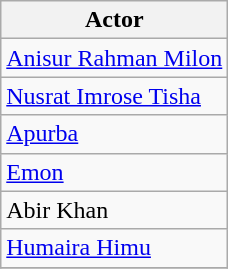<table class="wikitable">
<tr>
<th>Actor</th>
</tr>
<tr>
<td><a href='#'>Anisur Rahman Milon</a></td>
</tr>
<tr>
<td><a href='#'>Nusrat Imrose Tisha</a></td>
</tr>
<tr>
<td><a href='#'>Apurba</a></td>
</tr>
<tr>
<td><a href='#'>Emon</a></td>
</tr>
<tr>
<td>Abir Khan</td>
</tr>
<tr>
<td><a href='#'>Humaira Himu</a></td>
</tr>
<tr>
</tr>
</table>
